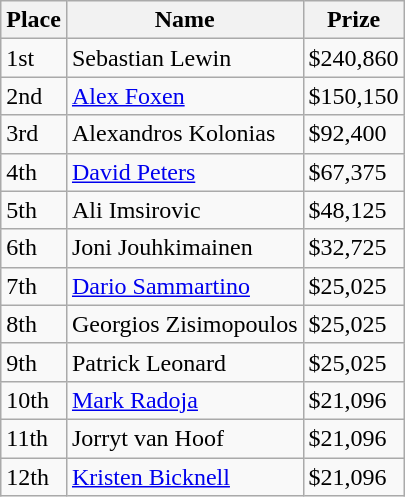<table class="wikitable">
<tr>
<th>Place</th>
<th>Name</th>
<th>Prize</th>
</tr>
<tr>
<td>1st</td>
<td> Sebastian Lewin</td>
<td>$240,860</td>
</tr>
<tr>
<td>2nd</td>
<td> <a href='#'>Alex Foxen</a></td>
<td>$150,150</td>
</tr>
<tr>
<td>3rd</td>
<td> Alexandros Kolonias</td>
<td>$92,400</td>
</tr>
<tr>
<td>4th</td>
<td> <a href='#'>David Peters</a></td>
<td>$67,375</td>
</tr>
<tr>
<td>5th</td>
<td> Ali Imsirovic</td>
<td>$48,125</td>
</tr>
<tr>
<td>6th</td>
<td> Joni Jouhkimainen</td>
<td>$32,725</td>
</tr>
<tr>
<td>7th</td>
<td> <a href='#'>Dario Sammartino</a></td>
<td>$25,025</td>
</tr>
<tr>
<td>8th</td>
<td> Georgios Zisimopoulos</td>
<td>$25,025</td>
</tr>
<tr>
<td>9th</td>
<td> Patrick Leonard</td>
<td>$25,025</td>
</tr>
<tr>
<td>10th</td>
<td> <a href='#'>Mark Radoja</a></td>
<td>$21,096</td>
</tr>
<tr>
<td>11th</td>
<td> Jorryt van Hoof</td>
<td>$21,096</td>
</tr>
<tr>
<td>12th</td>
<td> <a href='#'>Kristen Bicknell</a></td>
<td>$21,096</td>
</tr>
</table>
